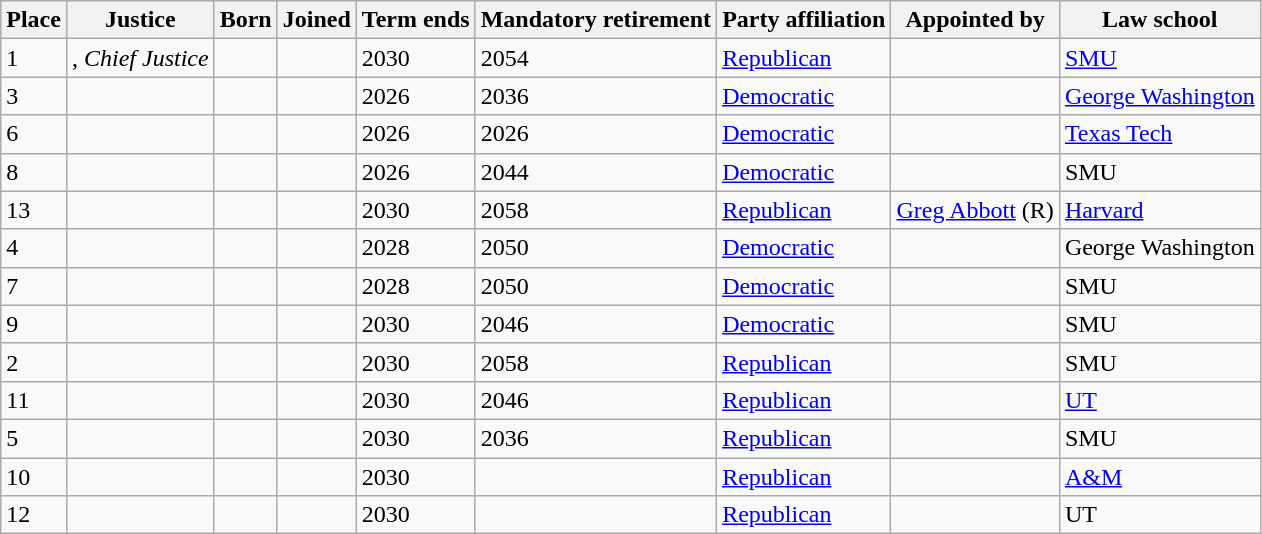<table class="wikitable sortable">
<tr>
<th>Place</th>
<th>Justice</th>
<th>Born</th>
<th>Joined</th>
<th>Term ends</th>
<th>Mandatory retirement</th>
<th>Party affiliation</th>
<th>Appointed by</th>
<th>Law school</th>
</tr>
<tr>
<td>1</td>
<td>, <em>Chief Justice</em></td>
<td></td>
<td></td>
<td>2030</td>
<td>2054</td>
<td><a href='#'>Republican</a></td>
<td></td>
<td><a href='#'>SMU</a></td>
</tr>
<tr>
<td>3</td>
<td></td>
<td></td>
<td></td>
<td>2026</td>
<td>2036</td>
<td><a href='#'>Democratic</a></td>
<td></td>
<td><a href='#'>George Washington</a></td>
</tr>
<tr>
<td>6</td>
<td></td>
<td></td>
<td></td>
<td>2026</td>
<td>2026</td>
<td><a href='#'>Democratic</a></td>
<td></td>
<td><a href='#'>Texas Tech</a></td>
</tr>
<tr>
<td>8</td>
<td></td>
<td></td>
<td></td>
<td>2026</td>
<td>2044</td>
<td><a href='#'>Democratic</a></td>
<td></td>
<td>SMU</td>
</tr>
<tr>
<td>13</td>
<td></td>
<td></td>
<td></td>
<td>2030</td>
<td>2058</td>
<td><a href='#'>Republican</a></td>
<td><a href='#'>Greg Abbott</a> (R)</td>
<td><a href='#'>Harvard</a></td>
</tr>
<tr>
<td>4</td>
<td></td>
<td></td>
<td></td>
<td>2028</td>
<td>2050</td>
<td><a href='#'>Democratic</a></td>
<td></td>
<td>George Washington</td>
</tr>
<tr>
<td>7</td>
<td></td>
<td></td>
<td></td>
<td>2028</td>
<td>2050</td>
<td><a href='#'>Democratic</a></td>
<td></td>
<td>SMU</td>
</tr>
<tr>
<td>9</td>
<td></td>
<td></td>
<td></td>
<td>2030</td>
<td>2046</td>
<td><a href='#'>Democratic</a></td>
<td></td>
<td>SMU</td>
</tr>
<tr>
<td>2</td>
<td></td>
<td></td>
<td></td>
<td>2030</td>
<td>2058</td>
<td><a href='#'>Republican</a></td>
<td></td>
<td>SMU</td>
</tr>
<tr>
<td>11</td>
<td></td>
<td></td>
<td></td>
<td>2030</td>
<td>2046</td>
<td><a href='#'>Republican</a></td>
<td></td>
<td><a href='#'>UT</a></td>
</tr>
<tr>
<td>5</td>
<td></td>
<td></td>
<td></td>
<td>2030</td>
<td>2036</td>
<td><a href='#'>Republican</a></td>
<td></td>
<td>SMU</td>
</tr>
<tr>
<td>10</td>
<td></td>
<td align="center"></td>
<td></td>
<td>2030</td>
<td align="center"></td>
<td><a href='#'>Republican</a></td>
<td></td>
<td><a href='#'>A&M</a></td>
</tr>
<tr>
<td>12</td>
<td></td>
<td></td>
<td></td>
<td>2030</td>
<td align="center"></td>
<td><a href='#'>Republican</a></td>
<td></td>
<td>UT</td>
</tr>
</table>
